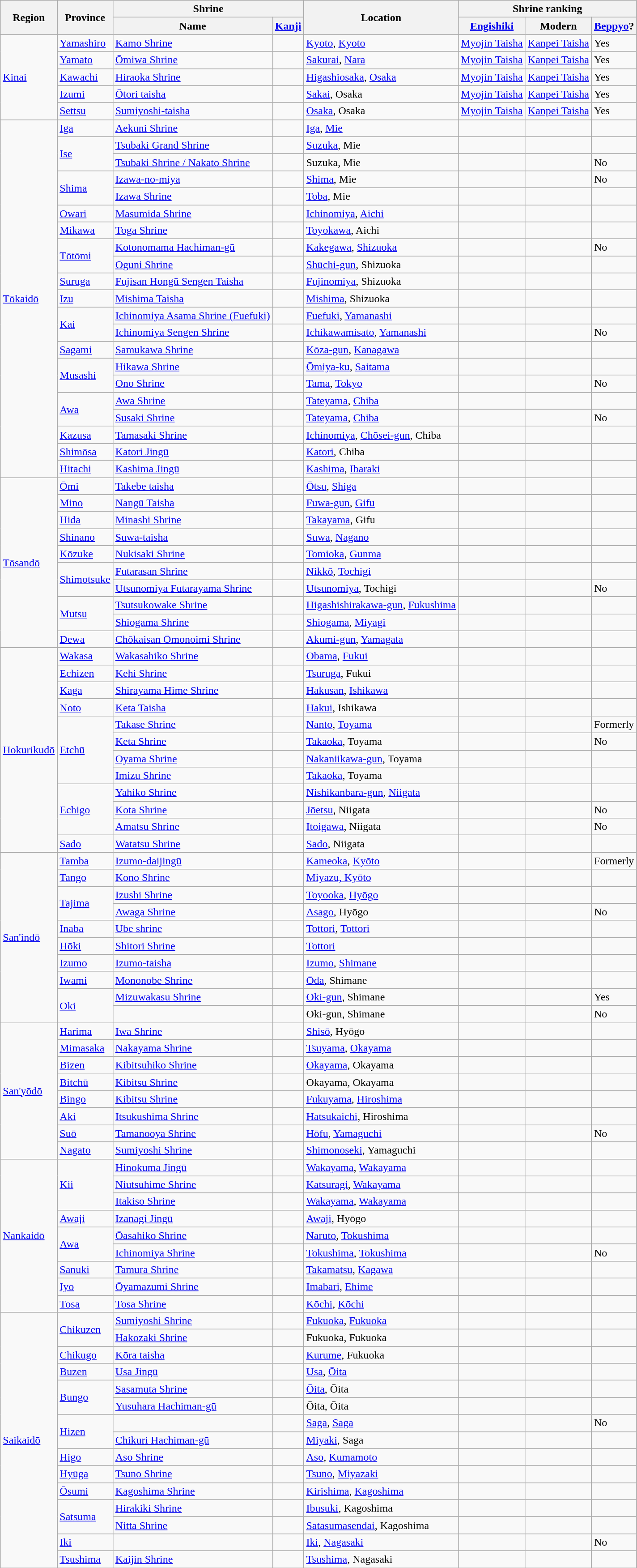<table class="wikitable">
<tr>
<th rowspan="2">Region</th>
<th rowspan="2">Province</th>
<th colspan="2">Shrine</th>
<th rowspan="2">Location</th>
<th colspan="3">Shrine ranking</th>
</tr>
<tr>
<th>Name</th>
<th><a href='#'>Kanji</a></th>
<th><a href='#'>Engishiki</a></th>
<th>Modern</th>
<th><a href='#'>Beppyo</a>?</th>
</tr>
<tr>
<td rowspan="5"><a href='#'>Kinai</a></td>
<td><a href='#'>Yamashiro</a></td>
<td><a href='#'>Kamo Shrine</a></td>
<td></td>
<td><a href='#'>Kyoto</a>, <a href='#'>Kyoto</a></td>
<td><a href='#'>Myojin Taisha</a></td>
<td><a href='#'>Kanpei Taisha</a></td>
<td>Yes</td>
</tr>
<tr>
<td><a href='#'>Yamato</a></td>
<td><a href='#'>Ōmiwa Shrine</a></td>
<td></td>
<td><a href='#'>Sakurai</a>, <a href='#'>Nara</a></td>
<td><a href='#'>Myojin Taisha</a></td>
<td><a href='#'>Kanpei Taisha</a></td>
<td>Yes</td>
</tr>
<tr>
<td><a href='#'>Kawachi</a></td>
<td><a href='#'>Hiraoka Shrine</a></td>
<td></td>
<td><a href='#'>Higashiosaka</a>, <a href='#'>Osaka</a></td>
<td><a href='#'>Myojin Taisha</a></td>
<td><a href='#'>Kanpei Taisha</a></td>
<td>Yes</td>
</tr>
<tr>
<td><a href='#'>Izumi</a></td>
<td><a href='#'>Ōtori taisha</a></td>
<td></td>
<td><a href='#'>Sakai</a>, Osaka</td>
<td><a href='#'>Myojin Taisha</a></td>
<td><a href='#'>Kanpei Taisha</a></td>
<td>Yes</td>
</tr>
<tr>
<td><a href='#'>Settsu</a></td>
<td><a href='#'>Sumiyoshi-taisha</a></td>
<td></td>
<td><a href='#'>Osaka</a>, Osaka</td>
<td><a href='#'>Myojin Taisha</a></td>
<td><a href='#'>Kanpei Taisha</a></td>
<td>Yes</td>
</tr>
<tr>
<td rowspan="21"><a href='#'>Tōkaidō</a></td>
<td><a href='#'>Iga</a></td>
<td><a href='#'>Aekuni Shrine</a></td>
<td></td>
<td><a href='#'>Iga</a>, <a href='#'>Mie</a></td>
<td></td>
<td></td>
<td></td>
</tr>
<tr>
<td rowspan="2"><a href='#'>Ise</a></td>
<td><a href='#'>Tsubaki Grand Shrine</a></td>
<td></td>
<td><a href='#'>Suzuka</a>, Mie</td>
<td></td>
<td></td>
<td></td>
</tr>
<tr>
<td><a href='#'>Tsubaki Shrine / Nakato Shrine</a></td>
<td></td>
<td>Suzuka, Mie</td>
<td></td>
<td></td>
<td>No</td>
</tr>
<tr>
<td rowspan="2"><a href='#'>Shima</a></td>
<td><a href='#'>Izawa-no-miya</a></td>
<td></td>
<td><a href='#'>Shima</a>, Mie</td>
<td></td>
<td></td>
<td>No</td>
</tr>
<tr>
<td><a href='#'>Izawa Shrine</a></td>
<td></td>
<td><a href='#'>Toba</a>, Mie</td>
<td></td>
<td></td>
<td></td>
</tr>
<tr>
<td><a href='#'>Owari</a></td>
<td><a href='#'>Masumida Shrine</a></td>
<td></td>
<td><a href='#'>Ichinomiya</a>, <a href='#'>Aichi</a></td>
<td></td>
<td></td>
<td></td>
</tr>
<tr>
<td><a href='#'>Mikawa</a></td>
<td><a href='#'>Toga Shrine</a></td>
<td></td>
<td><a href='#'>Toyokawa</a>, Aichi</td>
<td></td>
<td></td>
<td></td>
</tr>
<tr>
<td rowspan="2"><a href='#'>Tōtōmi</a></td>
<td><a href='#'>Kotonomama Hachiman-gū</a></td>
<td></td>
<td><a href='#'>Kakegawa</a>, <a href='#'>Shizuoka</a></td>
<td></td>
<td></td>
<td>No</td>
</tr>
<tr>
<td><a href='#'>Oguni Shrine</a></td>
<td></td>
<td><a href='#'>Shūchi-gun</a>, Shizuoka</td>
<td></td>
<td></td>
<td></td>
</tr>
<tr>
<td><a href='#'>Suruga</a></td>
<td><a href='#'>Fujisan Hongū Sengen Taisha</a></td>
<td></td>
<td><a href='#'>Fujinomiya</a>, Shizuoka</td>
<td></td>
<td></td>
<td></td>
</tr>
<tr>
<td><a href='#'>Izu</a></td>
<td><a href='#'>Mishima Taisha</a></td>
<td></td>
<td><a href='#'>Mishima</a>, Shizuoka</td>
<td></td>
<td></td>
<td></td>
</tr>
<tr>
<td rowspan="2"><a href='#'>Kai</a></td>
<td><a href='#'>Ichinomiya Asama Shrine (Fuefuki)</a></td>
<td></td>
<td><a href='#'>Fuefuki</a>, <a href='#'>Yamanashi</a></td>
<td></td>
<td></td>
<td></td>
</tr>
<tr>
<td><a href='#'>Ichinomiya Sengen Shrine</a></td>
<td></td>
<td><a href='#'>Ichikawamisato</a>, <a href='#'>Yamanashi</a></td>
<td></td>
<td></td>
<td>No</td>
</tr>
<tr>
<td><a href='#'>Sagami</a></td>
<td><a href='#'>Samukawa Shrine</a></td>
<td></td>
<td><a href='#'>Kōza-gun</a>, <a href='#'>Kanagawa</a></td>
<td></td>
<td></td>
<td></td>
</tr>
<tr>
<td rowspan="2"><a href='#'>Musashi</a></td>
<td><a href='#'>Hikawa Shrine</a></td>
<td></td>
<td><a href='#'>Ōmiya-ku</a>, <a href='#'>Saitama</a></td>
<td></td>
<td></td>
<td></td>
</tr>
<tr>
<td><a href='#'>Ono Shrine</a></td>
<td></td>
<td><a href='#'>Tama</a>, <a href='#'>Tokyo</a></td>
<td></td>
<td></td>
<td>No</td>
</tr>
<tr>
<td rowspan="2"><a href='#'>Awa</a></td>
<td><a href='#'>Awa Shrine</a></td>
<td></td>
<td><a href='#'>Tateyama</a>, <a href='#'>Chiba</a></td>
<td></td>
<td></td>
<td></td>
</tr>
<tr>
<td><a href='#'>Susaki Shrine</a></td>
<td></td>
<td><a href='#'>Tateyama</a>, <a href='#'>Chiba</a></td>
<td></td>
<td></td>
<td>No</td>
</tr>
<tr>
<td><a href='#'>Kazusa</a></td>
<td><a href='#'>Tamasaki Shrine</a></td>
<td></td>
<td><a href='#'>Ichinomiya</a>, <a href='#'>Chōsei-gun</a>, Chiba</td>
<td></td>
<td></td>
<td></td>
</tr>
<tr>
<td><a href='#'>Shimōsa</a></td>
<td><a href='#'>Katori Jingū</a></td>
<td></td>
<td><a href='#'>Katori</a>, Chiba</td>
<td></td>
<td></td>
<td></td>
</tr>
<tr>
<td><a href='#'>Hitachi</a></td>
<td><a href='#'>Kashima Jingū</a></td>
<td></td>
<td><a href='#'>Kashima</a>, <a href='#'>Ibaraki</a></td>
<td></td>
<td></td>
<td></td>
</tr>
<tr>
<td rowspan="10"><a href='#'>Tōsandō</a></td>
<td><a href='#'>Ōmi</a></td>
<td><a href='#'>Takebe taisha</a></td>
<td></td>
<td><a href='#'>Ōtsu</a>, <a href='#'>Shiga</a></td>
<td></td>
<td></td>
<td></td>
</tr>
<tr>
<td><a href='#'>Mino</a></td>
<td><a href='#'>Nangū Taisha</a></td>
<td></td>
<td><a href='#'>Fuwa-gun</a>, <a href='#'>Gifu</a></td>
<td></td>
<td></td>
<td></td>
</tr>
<tr>
<td><a href='#'>Hida</a></td>
<td><a href='#'>Minashi Shrine</a></td>
<td></td>
<td><a href='#'>Takayama</a>, Gifu</td>
<td></td>
<td></td>
<td></td>
</tr>
<tr>
<td><a href='#'>Shinano</a></td>
<td><a href='#'>Suwa-taisha</a></td>
<td></td>
<td><a href='#'>Suwa</a>, <a href='#'>Nagano</a></td>
<td></td>
<td></td>
<td></td>
</tr>
<tr>
<td><a href='#'>Kōzuke</a></td>
<td><a href='#'>Nukisaki Shrine</a></td>
<td></td>
<td><a href='#'>Tomioka</a>, <a href='#'>Gunma</a></td>
<td></td>
<td></td>
<td></td>
</tr>
<tr>
<td rowspan="2"><a href='#'>Shimotsuke</a></td>
<td><a href='#'>Futarasan Shrine</a></td>
<td></td>
<td><a href='#'> Nikkō</a>, <a href='#'>Tochigi</a></td>
<td></td>
<td></td>
<td></td>
</tr>
<tr>
<td><a href='#'>Utsunomiya Futarayama Shrine</a></td>
<td></td>
<td><a href='#'>Utsunomiya</a>, Tochigi</td>
<td></td>
<td></td>
<td>No</td>
</tr>
<tr>
<td rowspan="2"><a href='#'>Mutsu</a></td>
<td><a href='#'>Tsutsukowake Shrine</a></td>
<td></td>
<td><a href='#'>Higashishirakawa-gun</a>, <a href='#'>Fukushima</a></td>
<td></td>
<td></td>
<td></td>
</tr>
<tr>
<td><a href='#'>Shiogama Shrine</a></td>
<td></td>
<td><a href='#'>Shiogama</a>, <a href='#'>Miyagi</a></td>
<td></td>
<td></td>
<td></td>
</tr>
<tr>
<td><a href='#'>Dewa</a></td>
<td><a href='#'>Chōkaisan Ōmonoimi Shrine</a></td>
<td></td>
<td><a href='#'>Akumi-gun</a>, <a href='#'>Yamagata</a></td>
<td></td>
<td></td>
<td></td>
</tr>
<tr>
<td rowspan="12"><a href='#'>Hokurikudō</a></td>
<td><a href='#'>Wakasa</a></td>
<td><a href='#'>Wakasahiko Shrine</a></td>
<td></td>
<td><a href='#'>Obama</a>, <a href='#'>Fukui</a></td>
<td></td>
<td></td>
<td></td>
</tr>
<tr>
<td><a href='#'>Echizen</a></td>
<td><a href='#'>Kehi Shrine</a></td>
<td></td>
<td><a href='#'>Tsuruga</a>, Fukui</td>
<td></td>
<td></td>
<td></td>
</tr>
<tr>
<td><a href='#'>Kaga</a></td>
<td><a href='#'>Shirayama Hime Shrine</a></td>
<td></td>
<td><a href='#'>Hakusan</a>, <a href='#'>Ishikawa</a></td>
<td></td>
<td></td>
<td></td>
</tr>
<tr>
<td><a href='#'>Noto</a></td>
<td><a href='#'>Keta Taisha</a></td>
<td></td>
<td><a href='#'>Hakui</a>, Ishikawa</td>
<td></td>
<td></td>
<td></td>
</tr>
<tr>
<td rowspan="4"><a href='#'>Etchū</a></td>
<td><a href='#'>Takase Shrine</a></td>
<td></td>
<td><a href='#'>Nanto</a>, <a href='#'>Toyama</a></td>
<td></td>
<td></td>
<td>Formerly</td>
</tr>
<tr>
<td><a href='#'>Keta Shrine</a></td>
<td></td>
<td><a href='#'>Takaoka</a>, Toyama</td>
<td></td>
<td></td>
<td>No</td>
</tr>
<tr>
<td><a href='#'>Oyama Shrine</a></td>
<td></td>
<td><a href='#'>Nakaniikawa-gun</a>, Toyama</td>
<td></td>
<td></td>
<td></td>
</tr>
<tr>
<td><a href='#'>Imizu Shrine</a></td>
<td></td>
<td><a href='#'>Takaoka</a>, Toyama</td>
<td></td>
<td></td>
<td></td>
</tr>
<tr>
<td rowspan="3"><a href='#'>Echigo</a></td>
<td><a href='#'>Yahiko Shrine</a></td>
<td></td>
<td><a href='#'>Nishikanbara-gun</a>, <a href='#'>Niigata</a></td>
<td></td>
<td></td>
<td></td>
</tr>
<tr>
<td><a href='#'>Kota Shrine</a></td>
<td></td>
<td><a href='#'>Jōetsu</a>, Niigata</td>
<td></td>
<td></td>
<td>No</td>
</tr>
<tr>
<td><a href='#'>Amatsu Shrine</a></td>
<td></td>
<td><a href='#'>Itoigawa</a>, Niigata</td>
<td></td>
<td></td>
<td>No</td>
</tr>
<tr>
<td><a href='#'>Sado</a></td>
<td><a href='#'>Watatsu Shrine</a></td>
<td></td>
<td><a href='#'>Sado</a>, Niigata</td>
<td></td>
<td></td>
<td></td>
</tr>
<tr>
<td rowspan="10"><a href='#'>San'indō</a></td>
<td><a href='#'>Tamba</a></td>
<td><a href='#'>Izumo-daijingū</a></td>
<td></td>
<td><a href='#'>Kameoka</a>, <a href='#'>Kyōto</a></td>
<td></td>
<td></td>
<td>Formerly</td>
</tr>
<tr>
<td><a href='#'>Tango</a></td>
<td><a href='#'>Kono Shrine</a></td>
<td></td>
<td><a href='#'>Miyazu, Kyōto</a></td>
<td></td>
<td></td>
<td></td>
</tr>
<tr>
<td rowspan="2"><a href='#'>Tajima</a></td>
<td><a href='#'>Izushi Shrine</a></td>
<td></td>
<td><a href='#'>Toyooka</a>, <a href='#'>Hyōgo</a></td>
<td></td>
<td></td>
<td></td>
</tr>
<tr>
<td><a href='#'>Awaga Shrine</a></td>
<td></td>
<td><a href='#'>Asago</a>, Hyōgo</td>
<td></td>
<td></td>
<td>No</td>
</tr>
<tr>
<td><a href='#'>Inaba</a></td>
<td><a href='#'>Ube shrine</a></td>
<td></td>
<td><a href='#'>Tottori</a>, <a href='#'>Tottori</a></td>
<td></td>
<td></td>
<td></td>
</tr>
<tr>
<td><a href='#'>Hōki</a></td>
<td><a href='#'>Shitori Shrine</a></td>
<td></td>
<td><a href='#'>Tottori</a></td>
<td></td>
<td></td>
<td></td>
</tr>
<tr>
<td><a href='#'>Izumo</a></td>
<td><a href='#'>Izumo-taisha</a></td>
<td></td>
<td><a href='#'>Izumo</a>, <a href='#'>Shimane</a></td>
<td></td>
<td></td>
<td></td>
</tr>
<tr>
<td><a href='#'>Iwami</a></td>
<td><a href='#'>Mononobe Shrine</a></td>
<td></td>
<td><a href='#'> Ōda</a>, Shimane</td>
<td></td>
<td></td>
<td></td>
</tr>
<tr>
<td rowspan="2"><a href='#'>Oki</a></td>
<td><a href='#'>Mizuwakasu Shrine</a></td>
<td></td>
<td><a href='#'>Oki-gun</a>, Shimane</td>
<td></td>
<td></td>
<td>Yes</td>
</tr>
<tr>
<td></td>
<td></td>
<td>Oki-gun, Shimane</td>
<td></td>
<td></td>
<td>No</td>
</tr>
<tr>
<td rowspan="8"><a href='#'>San'yōdō</a></td>
<td><a href='#'>Harima</a></td>
<td><a href='#'>Iwa Shrine</a></td>
<td></td>
<td><a href='#'>Shisō</a>, Hyōgo</td>
<td></td>
<td></td>
<td></td>
</tr>
<tr>
<td><a href='#'>Mimasaka</a></td>
<td><a href='#'>Nakayama Shrine</a></td>
<td></td>
<td><a href='#'>Tsuyama</a>, <a href='#'>Okayama</a></td>
<td></td>
<td></td>
<td></td>
</tr>
<tr>
<td><a href='#'>Bizen</a></td>
<td><a href='#'>Kibitsuhiko Shrine</a></td>
<td></td>
<td><a href='#'>Okayama</a>, Okayama</td>
<td></td>
<td></td>
<td></td>
</tr>
<tr>
<td><a href='#'>Bitchū</a></td>
<td><a href='#'>Kibitsu Shrine</a></td>
<td></td>
<td>Okayama, Okayama</td>
<td></td>
<td></td>
<td></td>
</tr>
<tr>
<td><a href='#'>Bingo</a></td>
<td><a href='#'>Kibitsu Shrine</a></td>
<td></td>
<td><a href='#'>Fukuyama</a>, <a href='#'>Hiroshima</a></td>
<td></td>
<td></td>
<td></td>
</tr>
<tr>
<td><a href='#'>Aki</a></td>
<td><a href='#'>Itsukushima Shrine</a></td>
<td></td>
<td><a href='#'>Hatsukaichi</a>, Hiroshima</td>
<td></td>
<td></td>
<td></td>
</tr>
<tr>
<td><a href='#'>Suō</a></td>
<td><a href='#'>Tamanooya Shrine</a></td>
<td></td>
<td><a href='#'>Hōfu</a>, <a href='#'>Yamaguchi</a></td>
<td></td>
<td></td>
<td>No</td>
</tr>
<tr>
<td><a href='#'>Nagato</a></td>
<td><a href='#'>Sumiyoshi Shrine</a></td>
<td></td>
<td><a href='#'>Shimonoseki</a>, Yamaguchi</td>
<td></td>
<td></td>
<td></td>
</tr>
<tr>
<td rowspan="9"><a href='#'>Nankaidō</a></td>
<td rowspan="3"><a href='#'>Kii</a></td>
<td><a href='#'>Hinokuma Jingū</a></td>
<td></td>
<td><a href='#'>Wakayama</a>, <a href='#'>Wakayama</a></td>
<td></td>
<td></td>
<td></td>
</tr>
<tr>
<td><a href='#'>Niutsuhime Shrine</a></td>
<td></td>
<td><a href='#'>Katsuragi</a>, <a href='#'>Wakayama</a></td>
<td></td>
<td></td>
<td></td>
</tr>
<tr>
<td><a href='#'>Itakiso Shrine</a></td>
<td></td>
<td><a href='#'>Wakayama</a>, <a href='#'>Wakayama</a></td>
<td></td>
<td></td>
<td></td>
</tr>
<tr>
<td><a href='#'>Awaji</a></td>
<td><a href='#'>Izanagi Jingū</a></td>
<td></td>
<td><a href='#'>Awaji</a>, Hyōgo</td>
<td></td>
<td></td>
<td></td>
</tr>
<tr>
<td rowspan="2"><a href='#'>Awa</a></td>
<td><a href='#'>Ōasahiko Shrine</a></td>
<td></td>
<td><a href='#'>Naruto</a>, <a href='#'>Tokushima</a></td>
<td></td>
<td></td>
<td></td>
</tr>
<tr>
<td><a href='#'>Ichinomiya Shrine</a></td>
<td></td>
<td><a href='#'>Tokushima</a>, <a href='#'>Tokushima</a></td>
<td></td>
<td></td>
<td>No</td>
</tr>
<tr>
<td><a href='#'>Sanuki</a></td>
<td><a href='#'>Tamura Shrine</a></td>
<td></td>
<td><a href='#'>Takamatsu</a>, <a href='#'>Kagawa</a></td>
<td></td>
<td></td>
<td></td>
</tr>
<tr>
<td><a href='#'>Iyo</a></td>
<td><a href='#'>Ōyamazumi Shrine</a></td>
<td></td>
<td><a href='#'>Imabari</a>, <a href='#'>Ehime</a></td>
<td></td>
<td></td>
<td></td>
</tr>
<tr>
<td><a href='#'>Tosa</a></td>
<td><a href='#'>Tosa Shrine</a></td>
<td></td>
<td><a href='#'> Kōchi</a>, <a href='#'>Kōchi</a></td>
<td></td>
<td></td>
<td></td>
</tr>
<tr>
<td rowspan="15"><a href='#'>Saikaidō</a></td>
<td rowspan="2"><a href='#'>Chikuzen</a></td>
<td><a href='#'>Sumiyoshi Shrine</a></td>
<td></td>
<td><a href='#'>Fukuoka</a>, <a href='#'>Fukuoka</a></td>
<td></td>
<td></td>
<td></td>
</tr>
<tr>
<td><a href='#'>Hakozaki Shrine</a></td>
<td></td>
<td>Fukuoka, Fukuoka</td>
<td></td>
<td></td>
<td></td>
</tr>
<tr>
<td><a href='#'>Chikugo</a></td>
<td><a href='#'>Kōra taisha</a></td>
<td></td>
<td><a href='#'>Kurume</a>, Fukuoka</td>
<td></td>
<td></td>
<td></td>
</tr>
<tr>
<td><a href='#'>Buzen</a></td>
<td><a href='#'>Usa Jingū</a></td>
<td></td>
<td><a href='#'>Usa</a>, <a href='#'>Ōita</a></td>
<td></td>
<td></td>
<td></td>
</tr>
<tr>
<td rowspan="2"><a href='#'>Bungo</a></td>
<td><a href='#'>Sasamuta Shrine</a></td>
<td></td>
<td><a href='#'>Ōita</a>, Ōita</td>
<td></td>
<td></td>
<td></td>
</tr>
<tr>
<td><a href='#'>Yusuhara Hachiman-gū</a></td>
<td></td>
<td>Ōita, Ōita</td>
<td></td>
<td></td>
<td></td>
</tr>
<tr>
<td rowspan="2"><a href='#'>Hizen</a></td>
<td></td>
<td></td>
<td><a href='#'>Saga</a>, <a href='#'>Saga</a></td>
<td></td>
<td></td>
<td>No</td>
</tr>
<tr>
<td><a href='#'>Chikuri Hachiman-gū</a></td>
<td></td>
<td><a href='#'>Miyaki</a>, Saga</td>
<td></td>
<td></td>
<td></td>
</tr>
<tr>
<td><a href='#'>Higo</a></td>
<td><a href='#'>Aso Shrine</a></td>
<td></td>
<td><a href='#'>Aso</a>, <a href='#'>Kumamoto</a></td>
<td></td>
<td></td>
<td></td>
</tr>
<tr>
<td><a href='#'>Hyūga</a></td>
<td><a href='#'>Tsuno Shrine</a></td>
<td></td>
<td><a href='#'>Tsuno</a>, <a href='#'>Miyazaki</a></td>
<td></td>
<td></td>
<td></td>
</tr>
<tr>
<td><a href='#'>Ōsumi</a></td>
<td><a href='#'>Kagoshima Shrine</a></td>
<td></td>
<td><a href='#'>Kirishima</a>, <a href='#'>Kagoshima</a></td>
<td></td>
<td></td>
<td></td>
</tr>
<tr>
<td rowspan="2"><a href='#'>Satsuma</a></td>
<td><a href='#'>Hirakiki Shrine</a></td>
<td></td>
<td><a href='#'>Ibusuki</a>, Kagoshima</td>
<td></td>
<td></td>
<td></td>
</tr>
<tr>
<td><a href='#'>Nitta Shrine</a></td>
<td></td>
<td><a href='#'>Satasumasendai</a>, Kagoshima</td>
<td></td>
<td></td>
<td></td>
</tr>
<tr>
<td><a href='#'>Iki</a></td>
<td></td>
<td></td>
<td><a href='#'>Iki</a>, <a href='#'>Nagasaki</a></td>
<td></td>
<td></td>
<td>No</td>
</tr>
<tr>
<td><a href='#'>Tsushima</a></td>
<td><a href='#'>Kaijin Shrine</a></td>
<td></td>
<td><a href='#'>Tsushima</a>, Nagasaki</td>
<td></td>
<td></td>
<td></td>
</tr>
<tr>
</tr>
</table>
